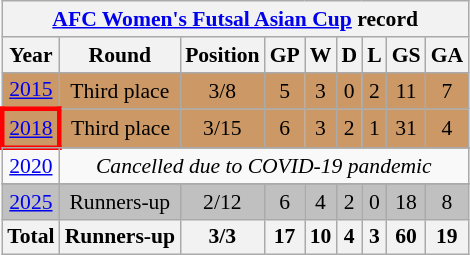<table class="wikitable" style="text-align: center;font-size:90%;">
<tr>
<th colspan=9><a href='#'>AFC Women's Futsal Asian Cup</a> record</th>
</tr>
<tr>
<th>Year</th>
<th>Round</th>
<th>Position</th>
<th>GP</th>
<th>W</th>
<th>D</th>
<th>L</th>
<th>GS</th>
<th>GA</th>
</tr>
<tr bgcolor="#cc9966">
<td> <a href='#'>2015</a></td>
<td>Third place</td>
<td>3/8</td>
<td>5</td>
<td>3</td>
<td>0</td>
<td>2</td>
<td>11</td>
<td>7</td>
</tr>
<tr bgcolor="#cc9966">
<td style="border: 3px solid red"> <a href='#'>2018</a></td>
<td>Third place</td>
<td>3/15</td>
<td>6</td>
<td>3</td>
<td>2</td>
<td>1</td>
<td>31</td>
<td>4</td>
</tr>
<tr>
</tr>
<tr>
<td> <a href='#'>2020</a></td>
<td colspan=8><em>Cancelled due to COVID-19 pandemic</em></td>
</tr>
<tr>
</tr>
<tr bgcolor=silver>
<td> <a href='#'>2025</a></td>
<td>Runners-up</td>
<td>2/12</td>
<td>6</td>
<td>4</td>
<td>2</td>
<td>0</td>
<td>18</td>
<td>8</td>
</tr>
<tr>
<th><strong>Total</strong></th>
<th><strong>Runners-up</strong></th>
<th><strong>3/3</strong></th>
<th><strong>17</strong></th>
<th><strong>10</strong></th>
<th><strong>4</strong></th>
<th><strong>3</strong></th>
<th><strong>60</strong></th>
<th><strong>19</strong></th>
</tr>
</table>
